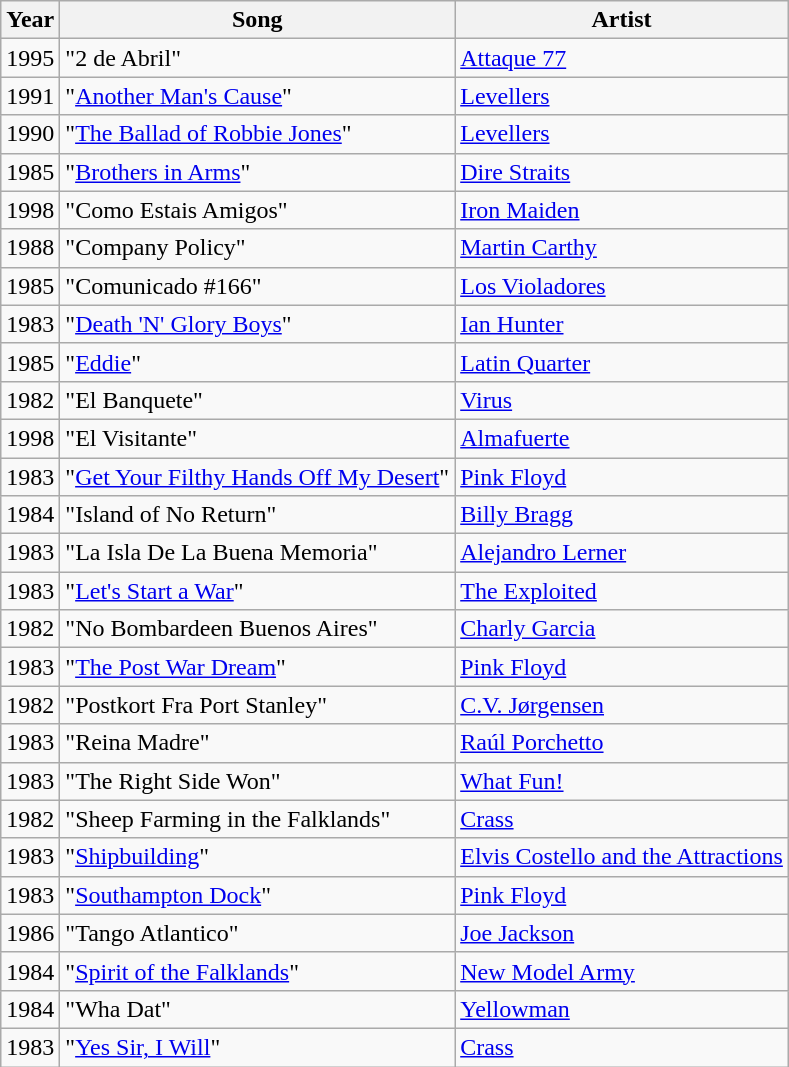<table class="wikitable sortable">
<tr>
<th>Year</th>
<th>Song</th>
<th>Artist</th>
</tr>
<tr>
<td>1995</td>
<td>"2 de Abril"</td>
<td><a href='#'>Attaque 77</a></td>
</tr>
<tr>
<td>1991</td>
<td>"<a href='#'>Another Man's Cause</a>"</td>
<td><a href='#'>Levellers</a></td>
</tr>
<tr>
<td>1990</td>
<td>"<a href='#'>The Ballad of Robbie Jones</a>"</td>
<td><a href='#'>Levellers</a></td>
</tr>
<tr>
<td>1985</td>
<td>"<a href='#'>Brothers in Arms</a>"</td>
<td><a href='#'>Dire Straits</a></td>
</tr>
<tr>
<td>1998</td>
<td>"Como Estais Amigos"</td>
<td><a href='#'>Iron Maiden</a></td>
</tr>
<tr>
<td>1988</td>
<td>"Company Policy"</td>
<td><a href='#'>Martin Carthy</a></td>
</tr>
<tr>
<td>1985</td>
<td>"Comunicado #166"</td>
<td><a href='#'>Los Violadores</a></td>
</tr>
<tr>
<td>1983</td>
<td>"<a href='#'>Death 'N' Glory Boys</a>"</td>
<td><a href='#'>Ian Hunter</a></td>
</tr>
<tr>
<td>1985</td>
<td>"<a href='#'>Eddie</a>"</td>
<td><a href='#'>Latin Quarter</a></td>
</tr>
<tr>
<td>1982</td>
<td>"El Banquete"</td>
<td><a href='#'>Virus</a></td>
</tr>
<tr>
<td>1998</td>
<td>"El Visitante"</td>
<td><a href='#'>Almafuerte</a></td>
</tr>
<tr>
<td>1983</td>
<td>"<a href='#'>Get Your Filthy Hands Off My Desert</a>"</td>
<td><a href='#'>Pink Floyd</a></td>
</tr>
<tr>
<td>1984</td>
<td>"Island of No Return"</td>
<td><a href='#'>Billy Bragg</a></td>
</tr>
<tr>
<td>1983</td>
<td>"La Isla De La Buena Memoria"</td>
<td><a href='#'>Alejandro Lerner</a></td>
</tr>
<tr>
<td>1983</td>
<td>"<a href='#'>Let's Start a War</a>"</td>
<td><a href='#'>The Exploited</a></td>
</tr>
<tr>
<td>1982</td>
<td>"No Bombardeen Buenos Aires"</td>
<td><a href='#'>Charly Garcia</a></td>
</tr>
<tr>
<td>1983</td>
<td>"<a href='#'>The Post War Dream</a>"</td>
<td><a href='#'>Pink Floyd</a></td>
</tr>
<tr>
<td>1982</td>
<td>"Postkort Fra Port Stanley"</td>
<td><a href='#'>C.V. Jørgensen</a></td>
</tr>
<tr>
<td>1983</td>
<td>"Reina Madre"</td>
<td><a href='#'>Raúl Porchetto</a></td>
</tr>
<tr>
<td>1983</td>
<td>"The Right Side Won"</td>
<td><a href='#'>What Fun!</a></td>
</tr>
<tr>
<td>1982</td>
<td>"Sheep Farming in the Falklands"</td>
<td><a href='#'>Crass</a></td>
</tr>
<tr>
<td>1983</td>
<td>"<a href='#'>Shipbuilding</a>"</td>
<td><a href='#'>Elvis Costello and the Attractions</a></td>
</tr>
<tr>
<td>1983</td>
<td>"<a href='#'>Southampton Dock</a>"</td>
<td><a href='#'>Pink Floyd</a></td>
</tr>
<tr>
<td>1986</td>
<td>"Tango Atlantico"</td>
<td><a href='#'>Joe Jackson</a></td>
</tr>
<tr>
<td>1984</td>
<td>"<a href='#'>Spirit of the Falklands</a>"</td>
<td><a href='#'>New Model Army</a></td>
</tr>
<tr>
<td>1984</td>
<td>"Wha Dat"</td>
<td><a href='#'>Yellowman</a></td>
</tr>
<tr>
<td>1983</td>
<td>"<a href='#'>Yes Sir, I Will</a>"</td>
<td><a href='#'>Crass</a></td>
</tr>
</table>
